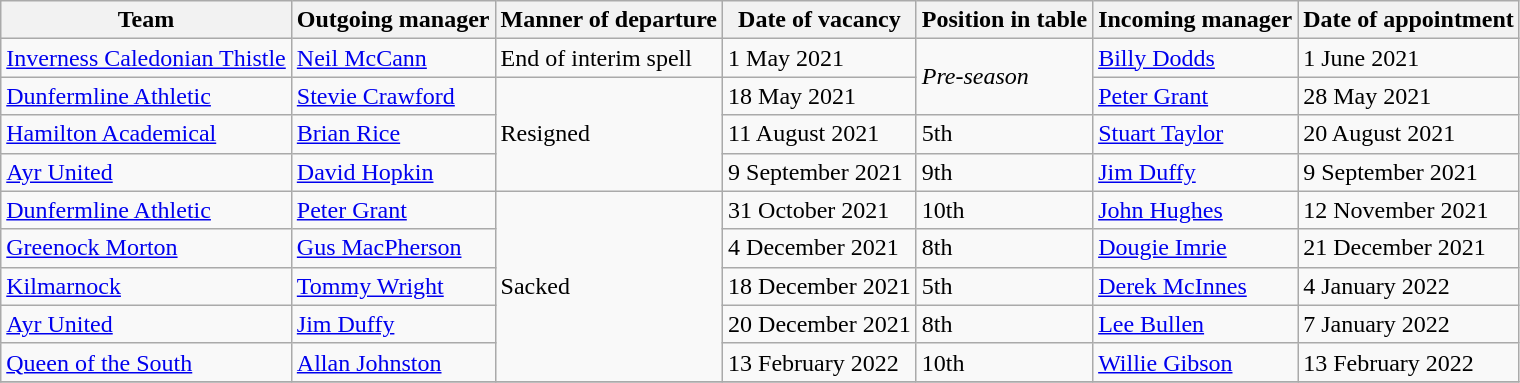<table class="wikitable sortable">
<tr>
<th>Team</th>
<th>Outgoing manager</th>
<th>Manner of departure</th>
<th>Date of vacancy</th>
<th>Position in table</th>
<th>Incoming manager</th>
<th>Date of appointment</th>
</tr>
<tr>
<td><a href='#'>Inverness Caledonian Thistle</a></td>
<td> <a href='#'>Neil McCann</a></td>
<td>End of interim spell</td>
<td>1 May 2021</td>
<td rowspan="2"><em>Pre-season</em></td>
<td> <a href='#'>Billy Dodds</a></td>
<td>1 June 2021</td>
</tr>
<tr>
<td><a href='#'>Dunfermline Athletic</a></td>
<td> <a href='#'>Stevie Crawford</a></td>
<td rowspan="3">Resigned</td>
<td>18 May 2021</td>
<td> <a href='#'>Peter Grant</a></td>
<td>28 May 2021</td>
</tr>
<tr>
<td><a href='#'>Hamilton Academical</a></td>
<td> <a href='#'>Brian Rice</a></td>
<td>11 August 2021</td>
<td>5th</td>
<td> <a href='#'>Stuart Taylor</a></td>
<td>20 August 2021</td>
</tr>
<tr>
<td><a href='#'>Ayr United</a></td>
<td> <a href='#'>David Hopkin</a></td>
<td>9 September 2021</td>
<td>9th</td>
<td> <a href='#'>Jim Duffy</a></td>
<td>9 September 2021</td>
</tr>
<tr>
<td><a href='#'>Dunfermline Athletic</a></td>
<td> <a href='#'>Peter Grant</a></td>
<td rowspan="5">Sacked</td>
<td>31 October 2021</td>
<td>10th</td>
<td> <a href='#'>John Hughes</a></td>
<td>12 November 2021</td>
</tr>
<tr>
<td><a href='#'>Greenock Morton</a></td>
<td> <a href='#'>Gus MacPherson</a></td>
<td>4 December 2021</td>
<td>8th</td>
<td> <a href='#'>Dougie Imrie</a></td>
<td>21 December 2021</td>
</tr>
<tr>
<td><a href='#'>Kilmarnock</a></td>
<td> <a href='#'>Tommy Wright</a></td>
<td>18 December 2021</td>
<td>5th</td>
<td> <a href='#'>Derek McInnes</a></td>
<td>4 January 2022</td>
</tr>
<tr>
<td><a href='#'>Ayr United</a></td>
<td> <a href='#'>Jim Duffy</a></td>
<td>20 December 2021</td>
<td>8th</td>
<td> <a href='#'>Lee Bullen</a></td>
<td>7 January 2022</td>
</tr>
<tr>
<td><a href='#'>Queen of the South</a></td>
<td> <a href='#'>Allan Johnston</a></td>
<td>13 February 2022</td>
<td>10th</td>
<td> <a href='#'>Willie Gibson</a></td>
<td>13 February 2022</td>
</tr>
<tr>
</tr>
</table>
